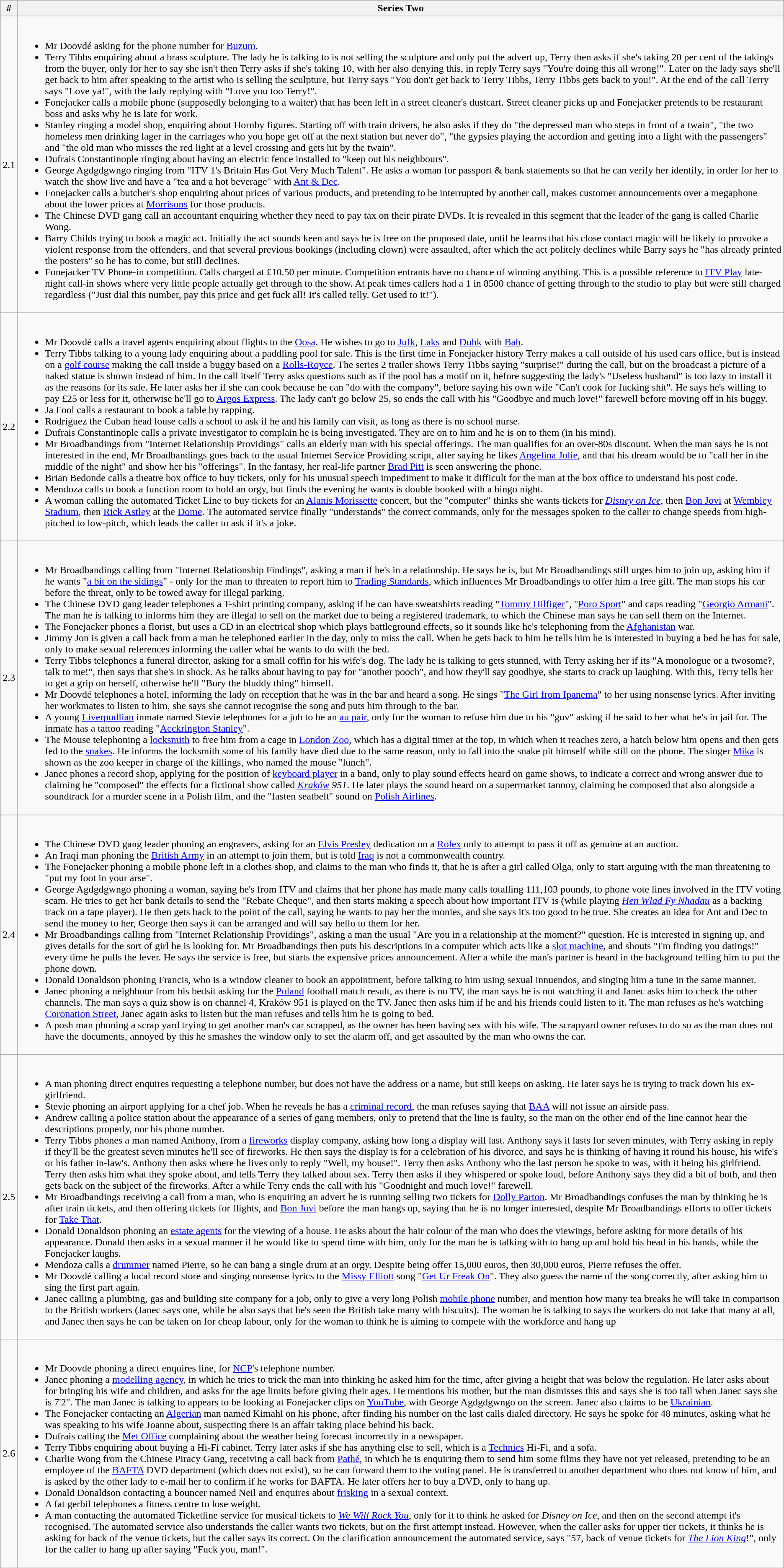<table class="wikitable">
<tr>
<th>#</th>
<th>Series Two</th>
</tr>
<tr>
<td>2.1</td>
<td><br><ul><li>Mr Doovdé asking for the phone number for <a href='#'>Buzum</a>.</li><li>Terry Tibbs enquiring about a brass sculpture. The lady he is talking to is not selling the sculpture and only put the advert up, Terry then asks if she's taking 20 per cent of the takings from the buyer, only for her to say she isn't then Terry asks if she's taking 10, with her also denying this, in reply Terry says "You're doing this all wrong!". Later on the lady says she'll get back to him after speaking to the artist who is selling the sculpture, but Terry says "You don't get back to Terry Tibbs, Terry Tibbs gets back to you!". At the end of the call Terry says "Love ya!", with the lady replying with "Love you too Terry!".</li><li>Fonejacker calls a mobile phone (supposedly belonging to a waiter) that has been left in a street cleaner's dustcart.  Street cleaner picks up and Fonejacker pretends to be restaurant boss and asks why he is late for work.</li><li>Stanley ringing a model shop, enquiring about Hornby figures. Starting off with train drivers, he also asks if they do "the depressed man who steps in front of a twain", "the two homeless men drinking lager in the carriages who you hope get off at the next station but never do", "the gypsies playing the accordion and getting into a fight with the passengers" and "the old man who misses the red light at a level crossing and gets hit by the twain".</li><li>Dufrais Constantinople ringing about having an electric fence installed to "keep out his neighbours".</li><li>George Agdgdgwngo ringing from "ITV 1's Britain Has Got Very Much Talent". He asks a woman for passport & bank statements so that he can verify her identify, in order for her to watch the show live and have a "tea and a hot beverage" with <a href='#'>Ant & Dec</a>.</li><li>Fonejacker calls a butcher's shop enquiring about prices of various products, and pretending to be interrupted by another call, makes customer announcements over a megaphone about the lower prices at <a href='#'>Morrisons</a> for those products.</li><li>The Chinese DVD gang call an accountant enquiring whether they need to pay tax on their pirate DVDs. It is revealed in this segment that the leader of the gang is called Charlie Wong.</li><li>Barry Childs trying to book a magic act. Initially the act sounds keen and says he is free on the proposed date, until he learns that his close contact magic will be likely to provoke a violent response from the offenders, and that several previous bookings (including clown) were assaulted, after which the act politely declines while Barry says he "has already printed the posters" so he has to come, but still declines.</li><li>Fonejacker TV Phone-in competition. Calls charged at £10.50 per minute. Competition entrants have no chance of winning anything. This is a possible reference to <a href='#'>ITV Play</a> late-night call-in shows where very little people actually get through to the show. At peak times callers had a 1 in 8500 chance of getting through to the studio to play but were still charged regardless ("Just dial this number, pay this price and get fuck all! It's called telly. Get used to it!").</li></ul></td>
</tr>
<tr>
<td>2.2</td>
<td><br><ul><li>Mr Doovdé calls a travel agents enquiring about flights to the <a href='#'>Oosa</a>. He wishes to go to <a href='#'>Jufk</a>, <a href='#'>Laks</a> and <a href='#'>Duhk</a> with <a href='#'>Bah</a>.</li><li>Terry Tibbs talking to a young lady enquiring about a paddling pool for sale. This is the first time in Fonejacker history Terry makes a call outside of his used cars office, but is instead on a <a href='#'>golf course</a> making the call inside a buggy based on a <a href='#'>Rolls-Royce</a>. The series 2 trailer shows Terry Tibbs saying "surprise!" during the call, but on the broadcast a picture of a naked statue is shown instead of him. In the call itself Terry asks questions such as if the pool has a motif on it, before suggesting the lady's "Useless husband" is too lazy to install it as the reasons for its sale. He later asks her if she can cook because he can "do with the company", before saying his own wife "Can't cook for fucking shit". He says he's willing to pay £25 or less for it, otherwise he'll go to <a href='#'>Argos Express</a>. The lady can't go below 25, so ends the call with his "Goodbye and much love!" farewell before moving off in his buggy.</li><li>Ja Fool calls a restaurant to book a table by rapping.</li><li>Rodriguez the Cuban head louse calls a school to ask if he and his family can visit, as long as there is no school nurse.</li><li>Dufrais Constantinople calls a private investigator to complain he is being investigated. They are on to him and he is on to them (in his mind).</li><li>Mr Broadbandings from "Internet Relationship Providings" calls an elderly man with his special offerings. The man qualifies for an over-80s discount.  When the man says he is not interested in the end, Mr Broadbandings goes back to the usual Internet Service Providing script, after saying he likes <a href='#'>Angelina Jolie</a>, and that his dream would be to "call her in the middle of the night" and show her his "offerings". In the fantasy, her real-life partner <a href='#'>Brad Pitt</a> is seen answering the phone.</li><li>Brian Bedonde calls a theatre box office to buy tickets, only for his unusual speech impediment to make it difficult for the man at the box office to understand his post code.</li><li>Mendoza calls to book a function room to hold an orgy, but finds the evening he wants is double booked with a bingo night.</li><li>A woman calling the automated Ticket Line to buy tickets for an <a href='#'>Alanis Morissette</a> concert, but the "computer" thinks she wants tickets for <em><a href='#'>Disney on Ice</a></em>, then <a href='#'>Bon Jovi</a> at <a href='#'>Wembley Stadium</a>, then <a href='#'>Rick Astley</a> at the <a href='#'>Dome</a>. The automated service finally "understands" the correct commands, only for the messages spoken to the caller to change speeds from high-pitched to low-pitch, which leads the caller to ask if it's a joke.</li></ul></td>
</tr>
<tr>
<td>2.3</td>
<td><br><ul><li>Mr Broadbandings calling from "Internet Relationship Findings", asking a man if he's in a relationship. He says he is, but Mr Broadbandings still urges him to join up, asking him if he wants "<a href='#'>a bit on the sidings</a>" - only for the man to threaten to report him to <a href='#'>Trading Standards</a>, which influences Mr Broadbandings to offer him a free gift. The man stops his car before the threat, only to be towed away for illegal parking.</li><li>The Chinese DVD gang leader telephones a T-shirt printing company, asking if he can have sweatshirts reading "<a href='#'>Tommy Hilfiger</a>", "<a href='#'>Poro Sport</a>" and caps reading "<a href='#'>Georgio Armani</a>". The man he is talking to informs him they are illegal to sell on the market due to being a registered trademark, to which the Chinese man says he can sell them on the Internet.</li><li>The Fonejacker phones a florist, but uses a CD in an electrical shop which plays battleground effects, so it sounds like he's telephoning from the <a href='#'>Afghanistan</a> war.</li><li>Jimmy Jon is given a call back from a man he telephoned earlier in the day, only to miss the call. When he gets back to him he tells him he is interested in buying a bed he has for sale, only to make sexual references informing the caller what he wants to do with the bed.</li><li>Terry Tibbs telephones a funeral director, asking for a small coffin for his wife's dog. The lady he is talking to gets stunned, with Terry asking her if its "A monologue or a twosome?, talk to me!", then says that she's in shock. As he talks about having to pay for "another pooch", and how they'll say goodbye, she starts to crack up laughing. With this, Terry tells her to get a grip on herself, otherwise he'll "Bury the bluddy thing" himself.</li><li>Mr Doovdé telephones a hotel, informing the lady on reception that he was in the bar and heard a song. He sings "<a href='#'>The Girl from Ipanema</a>" to her using nonsense lyrics. After inviting her workmates to listen to him, she says she cannot recognise the song and puts him through to the bar.</li><li>A young <a href='#'>Liverpudlian</a> inmate named Stevie telephones for a job to be an <a href='#'>au pair</a>, only for the woman to refuse him due to his "guv" asking if he said to her what he's in jail for. The inmate has a tattoo reading "<a href='#'>Acckrington Stanley</a>".</li><li>The Mouse telephoning a <a href='#'>locksmith</a> to free him from a cage in <a href='#'>London Zoo</a>, which has a digital timer at the top, in which when it reaches zero, a hatch below him opens and then gets fed to the <a href='#'>snakes</a>. He informs the locksmith some of his family have died due to the same reason, only to fall into the snake pit himself while still on the phone. The singer <a href='#'>Mika</a> is shown as the zoo keeper in charge of the killings, who named the mouse "lunch".</li><li>Janec phones a record shop, applying for the position of <a href='#'>keyboard player</a> in a band, only to play sound effects heard on game shows, to indicate a correct and wrong answer due to claiming he "composed" the effects for a fictional show called <em><a href='#'>Kraków</a> 951</em>. He later plays the sound heard on a supermarket tannoy, claiming he composed that also alongside a soundtrack for a murder scene in a Polish film, and the "fasten seatbelt" sound on <a href='#'>Polish Airlines</a>.</li></ul></td>
</tr>
<tr>
<td>2.4</td>
<td><br><ul><li>The Chinese DVD gang leader phoning an engravers, asking for an <a href='#'>Elvis Presley</a> dedication on a <a href='#'>Rolex</a> only to attempt to pass it off as genuine at an auction.</li><li>An Iraqi man phoning the <a href='#'>British Army</a> in an attempt to join them, but is told <a href='#'>Iraq</a> is not a commonwealth country.</li><li>The Fonejacker phoning a mobile phone left in a clothes shop, and claims to the man who finds it, that he is after a girl called Olga, only to start arguing with the man threatening to "put my foot in your arse".</li><li>George Agdgdgwngo phoning a woman, saying he's from ITV and claims that her phone has made many calls totalling 111,103 pounds, to phone vote lines involved in the ITV voting scam. He tries to get her bank details to send the "Rebate Cheque", and then starts making a speech about how important ITV is (while playing <em><a href='#'>Hen Wlad Fy Nhadau</a></em> as a backing track on a tape player). He then gets back to the point of the call, saying he wants to pay her the monies, and she says it's too good to be true. She creates an idea for Ant and Dec to send the money to her, George then says it can be arranged and will say hello to them for her.</li><li>Mr Broadbandings calling from "Internet Relationship Providings", asking a man the usual "Are you in a relationship at the moment?" question. He is interested in signing up, and gives details for the sort of girl he is looking for. Mr Broadbandings then puts his descriptions in a computer which acts like a <a href='#'>slot machine</a>, and shouts "I'm finding you datings!" every time he pulls the lever. He says the service is free, but starts the expensive prices announcement. After a while the man's partner is heard in the background telling him to put the phone down.</li><li>Donald Donaldson phoning Francis, who is a window cleaner to book an appointment, before talking to him using sexual innuendos, and singing him a tune in the same manner.</li><li>Janec phoning a neighbour from his bedsit asking for the <a href='#'>Poland</a> football match result, as there is no TV, the man says he is not watching it and Janec asks him to check the other channels. The man says a quiz show is on channel 4, Kraków 951 is played on the TV. Janec then asks him if he and his friends could listen to it. The man refuses as he's watching <a href='#'>Coronation Street</a>, Janec again asks to listen but the man refuses and tells him he is going to bed.</li><li>A posh man phoning a scrap yard trying to get another man's car scrapped, as the owner has been having sex with his wife. The scrapyard owner refuses to do so as the man does not have the documents, annoyed by this he smashes the window only to set the alarm off, and get assaulted by the man who owns the car.</li></ul></td>
</tr>
<tr>
<td>2.5</td>
<td><br><ul><li>A man phoning direct enquires requesting a telephone number, but does not have the address or a name, but still keeps on asking. He later says he is trying to track down his ex-girlfriend.</li><li>Stevie phoning an airport applying for a chef job. When he reveals he has a <a href='#'>criminal record</a>, the man refuses saying that <a href='#'>BAA</a> will not issue an airside pass.</li><li>Andrew calling a police station about the appearance of a series of gang members, only to pretend that the line is faulty, so the man on the other end of the line cannot hear the descriptions properly, nor his phone number.</li><li>Terry Tibbs phones a man named Anthony, from a <a href='#'>fireworks</a> display company, asking how long a display will last. Anthony says it lasts for seven minutes, with Terry asking in reply if they'll be the greatest seven minutes he'll see of fireworks. He then says the display is for a celebration of his divorce, and says he is thinking of having it round his house, his wife's or his father in-law's. Anthony then asks where he lives only to reply "Well, my house!". Terry then asks Anthony who the last person he spoke to was, with it being his girlfriend. Terry then asks him what they spoke about, and tells Terry they talked about sex. Terry then asks if they whispered or spoke loud, before Anthony says they did a bit of both, and then gets back on the subject of the fireworks. After a while Terry ends the call with his "Goodnight and much love!" farewell.</li><li>Mr Broadbandings receiving a call from a man, who is enquiring an advert he is running selling two tickets for <a href='#'>Dolly Parton</a>. Mr Broadbandings confuses the man by thinking he is after train tickets, and then offering tickets for flights, and <a href='#'>Bon Jovi</a> before the man hangs up, saying that he is no longer interested, despite Mr Broadbandings efforts to offer tickets for <a href='#'>Take That</a>.</li><li>Donald Donaldson phoning an <a href='#'>estate agents</a> for the viewing of a house. He asks about the hair colour of the man who does the viewings, before asking for more details of his appearance. Donald then asks in a sexual manner if he would like to spend time with him, only for the man he is talking with to hang up and hold his head in his hands, while the Fonejacker laughs.</li><li>Mendoza calls a <a href='#'>drummer</a> named Pierre, so he can bang a single drum at an orgy. Despite being offer 15,000 euros, then 30,000 euros, Pierre refuses the offer.</li><li>Mr Doovdé calling a local record store and singing nonsense lyrics to the <a href='#'>Missy Elliott</a> song "<a href='#'>Get Ur Freak On</a>". They also guess the name of the song correctly, after asking him to sing the first part again.</li><li>Janec calling a plumbing, gas and building site company for a job, only to give a very long Polish <a href='#'>mobile phone</a> number, and mention how many tea breaks he will take in comparison to the British workers (Janec says one, while he also says that he's seen the British take many with biscuits). The woman he is talking to says the workers do not take that many at all, and Janec then says he can be taken on for cheap labour, only for the woman to think he is aiming to compete with the workforce and hang up</li></ul></td>
</tr>
<tr>
<td>2.6</td>
<td><br><ul><li>Mr Doovde phoning a direct enquires line, for <a href='#'>NCP</a>'s telephone number.</li><li>Janec phoning a <a href='#'>modelling agency</a>, in which he tries to trick the man into thinking he asked him for the time, after giving a height that was below the regulation. He later asks about for bringing his wife and children, and asks for the age limits before giving their ages. He mentions his mother, but the man dismisses this and says she is too tall when Janec says she is 7'2". The man Janec is talking to appears to be looking at Fonejacker clips on <a href='#'>YouTube</a>, with George Agdgdgwngo on the screen. Janec also claims to be <a href='#'>Ukrainian</a>.</li><li>The Fonejacker contacting an <a href='#'>Algerian</a> man named Kimahl on his phone, after finding his number on the last calls dialed directory. He says he spoke for 48 minutes, asking what he was speaking to his wife Joanne about, suspecting there is an affair taking place behind his back.</li><li>Dufrais calling the <a href='#'>Met Office</a> complaining about the weather being forecast incorrectly in a newspaper.</li><li>Terry Tibbs enquiring about buying a Hi-Fi cabinet. Terry later asks if she has anything else to sell, which is a <a href='#'>Technics</a> Hi-Fi, and a sofa.</li><li>Charlie Wong from the Chinese Piracy Gang, receiving a call back from <a href='#'>Pathé</a>, in which he is enquiring them to send him some films they have not yet released, pretending to be an employee of the <a href='#'>BAFTA</a> DVD department (which does not exist), so he can forward them to the voting panel. He is transferred to another department who does not know of him, and is asked by the other lady to e-mail her to confirm if he works for BAFTA. He later offers her to buy a DVD, only to hang up.</li><li>Donald Donaldson contacting a bouncer named Neil and enquires about <a href='#'>frisking</a> in a sexual context.</li><li>A fat gerbil telephones a fitness centre to lose weight.</li><li>A man contacting the automated Ticketline service for musical tickets to <em><a href='#'>We Will Rock You</a></em>, only for it to think he asked for <em>Disney on Ice</em>, and then on the second attempt it's recognised. The automated service also understands the caller wants two tickets, but on the first attempt instead. However, when the caller asks for upper tier tickets, it thinks he is asking for back of the venue tickets, but the caller says its correct. On the clarification announcement the automated service, says "57, back of venue tickets for <em><a href='#'>The Lion King</a></em>!", only for the caller to hang up after saying "Fuck you, man!".</li></ul></td>
</tr>
</table>
